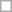<table style="border:1px #aaa solid">
<tr>
<td></td>
</tr>
</table>
